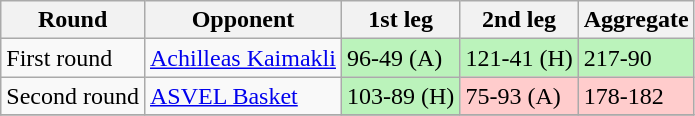<table class="wikitable">
<tr>
<th>Round</th>
<th>Opponent</th>
<th>1st leg</th>
<th>2nd leg</th>
<th>Aggregate</th>
</tr>
<tr>
<td>First round</td>
<td> <a href='#'>Achilleas Kaimakli</a></td>
<td style="background:#bbf3bb;">96-49 (A)</td>
<td style="background:#bbf3bb;">121-41 (H)</td>
<td style="background:#bbf3bb;">217-90</td>
</tr>
<tr>
<td>Second round</td>
<td> <a href='#'>ASVEL Basket</a></td>
<td style="background:#bbf3bb;">103-89 (H)</td>
<td style="background:#ffcccc;">75-93 (A)</td>
<td style="background:#ffcccc;">178-182</td>
</tr>
<tr>
</tr>
</table>
